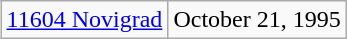<table class="wikitable" align="right" style="margin: 1em; margin-top: 0;">
<tr>
<td><a href='#'>11604 Novigrad</a></td>
<td>October 21, 1995</td>
</tr>
</table>
